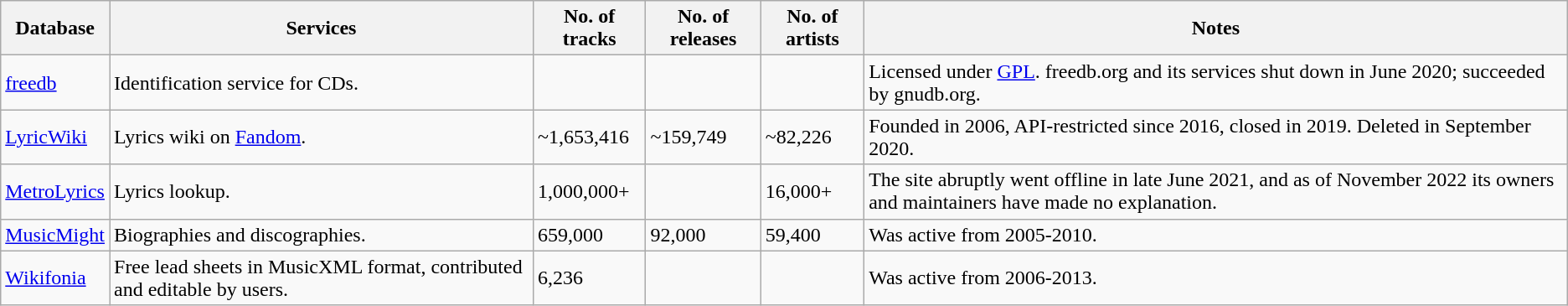<table class="wikitable sortable">
<tr>
<th>Database</th>
<th>Services</th>
<th data-sort-type="number">No. of tracks</th>
<th data-sort-type="number">No. of releases</th>
<th data-sort-type="number">No. of artists</th>
<th>Notes</th>
</tr>
<tr>
<td><a href='#'>freedb</a></td>
<td>Identification service for CDs.</td>
<td></td>
<td></td>
<td></td>
<td>Licensed under <a href='#'>GPL</a>. freedb.org and its services shut down in June 2020; succeeded by gnudb.org.</td>
</tr>
<tr>
<td><a href='#'>LyricWiki</a></td>
<td>Lyrics wiki on <a href='#'>Fandom</a>.</td>
<td data-sort-value="1653416">~1,653,416</td>
<td data-sort-value="159749">~159,749</td>
<td data-sort-value="82226">~82,226</td>
<td>Founded in 2006, API-restricted since 2016, closed in 2019. Deleted in September 2020.</td>
</tr>
<tr>
<td><a href='#'>MetroLyrics</a></td>
<td>Lyrics lookup.</td>
<td>1,000,000+</td>
<td></td>
<td>16,000+</td>
<td>The site abruptly went offline in late June 2021, and as of November 2022 its owners and maintainers have made no explanation.</td>
</tr>
<tr>
<td><a href='#'>MusicMight</a></td>
<td>Biographies and discographies.</td>
<td>659,000</td>
<td>92,000</td>
<td>59,400</td>
<td>Was active from 2005-2010.</td>
</tr>
<tr>
<td><a href='#'>Wikifonia</a></td>
<td>Free lead sheets in MusicXML format, contributed and editable by users.</td>
<td>6,236</td>
<td></td>
<td></td>
<td>Was active from 2006-2013.</td>
</tr>
</table>
